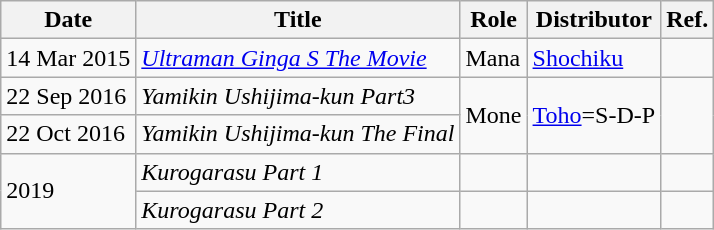<table class="wikitable">
<tr>
<th>Date</th>
<th>Title</th>
<th>Role</th>
<th>Distributor</th>
<th>Ref.</th>
</tr>
<tr>
<td>14 Mar 2015</td>
<td><em><a href='#'>Ultraman Ginga S The Movie</a></em></td>
<td>Mana</td>
<td><a href='#'>Shochiku</a></td>
<td></td>
</tr>
<tr>
<td>22 Sep 2016</td>
<td><em>Yamikin Ushijima-kun Part3</em></td>
<td rowspan="2">Mone</td>
<td rowspan="2"><a href='#'>Toho</a>=S-D-P</td>
<td rowspan="2"></td>
</tr>
<tr>
<td>22 Oct 2016</td>
<td><em>Yamikin Ushijima-kun The Final</em></td>
</tr>
<tr>
<td rowspan="2">2019</td>
<td><em>Kurogarasu Part 1</em></td>
<td></td>
<td></td>
<td></td>
</tr>
<tr>
<td><em>Kurogarasu Part 2</em></td>
<td></td>
<td></td>
<td></td>
</tr>
</table>
